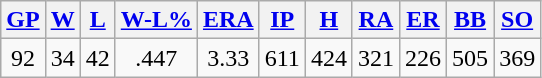<table class="wikitable">
<tr>
<th><a href='#'>GP</a></th>
<th><a href='#'>W</a></th>
<th><a href='#'>L</a></th>
<th><a href='#'>W-L%</a></th>
<th><a href='#'>ERA</a></th>
<th><a href='#'>IP</a></th>
<th><a href='#'>H</a></th>
<th><a href='#'>RA</a></th>
<th><a href='#'>ER</a></th>
<th><a href='#'>BB</a></th>
<th><a href='#'>SO</a></th>
</tr>
<tr align=center>
<td>92</td>
<td>34</td>
<td>42</td>
<td>.447</td>
<td>3.33</td>
<td>611</td>
<td>424</td>
<td>321</td>
<td>226</td>
<td>505</td>
<td>369</td>
</tr>
</table>
